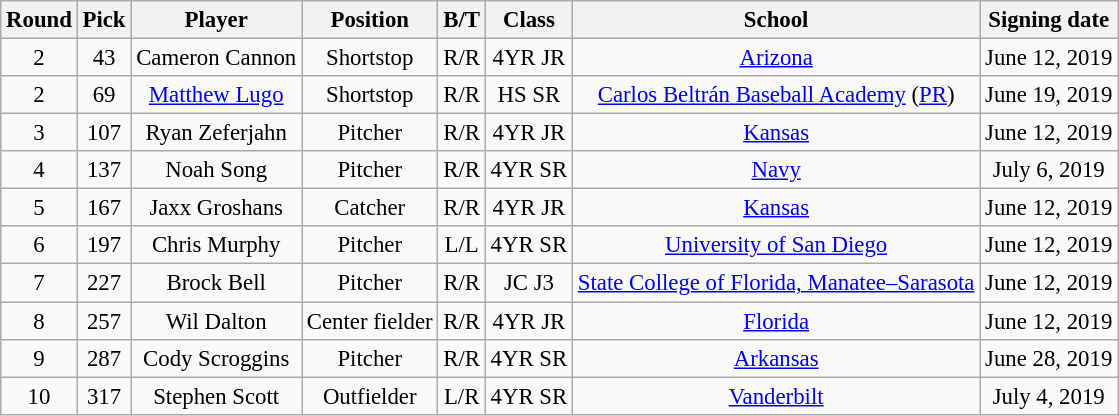<table class="wikitable" style="text-align:center; font-size: 95%;">
<tr>
<th scope="col">Round</th>
<th scope="col">Pick</th>
<th scope="col">Player</th>
<th scope="col">Position</th>
<th scope="col">B/T</th>
<th scope="col">Class</th>
<th scope="col">School</th>
<th scope="col">Signing date</th>
</tr>
<tr>
<td>2</td>
<td>43</td>
<td>Cameron Cannon</td>
<td>Shortstop</td>
<td>R/R</td>
<td>4YR JR</td>
<td><a href='#'>Arizona</a></td>
<td>June 12, 2019</td>
</tr>
<tr>
<td>2</td>
<td>69</td>
<td><a href='#'>Matthew Lugo</a></td>
<td>Shortstop</td>
<td>R/R</td>
<td>HS SR</td>
<td><a href='#'>Carlos Beltrán Baseball Academy</a> (<a href='#'>PR</a>)</td>
<td>June 19, 2019</td>
</tr>
<tr>
<td>3</td>
<td>107</td>
<td>Ryan Zeferjahn</td>
<td>Pitcher</td>
<td>R/R</td>
<td>4YR JR</td>
<td><a href='#'>Kansas</a></td>
<td>June 12, 2019</td>
</tr>
<tr>
<td>4</td>
<td>137</td>
<td>Noah Song</td>
<td>Pitcher</td>
<td>R/R</td>
<td>4YR SR</td>
<td><a href='#'>Navy</a></td>
<td>July 6, 2019</td>
</tr>
<tr>
<td>5</td>
<td>167</td>
<td>Jaxx Groshans</td>
<td>Catcher</td>
<td>R/R</td>
<td>4YR JR</td>
<td><a href='#'>Kansas</a></td>
<td>June 12, 2019</td>
</tr>
<tr>
<td>6</td>
<td>197</td>
<td>Chris Murphy</td>
<td>Pitcher</td>
<td>L/L</td>
<td>4YR SR</td>
<td><a href='#'>University of San Diego</a></td>
<td>June 12, 2019</td>
</tr>
<tr>
<td>7</td>
<td>227</td>
<td>Brock Bell</td>
<td>Pitcher</td>
<td>R/R</td>
<td>JC J3</td>
<td><a href='#'>State College of Florida, Manatee–Sarasota</a></td>
<td>June 12, 2019</td>
</tr>
<tr>
<td>8</td>
<td>257</td>
<td>Wil Dalton</td>
<td>Center fielder</td>
<td>R/R</td>
<td>4YR JR</td>
<td><a href='#'>Florida</a></td>
<td>June 12, 2019</td>
</tr>
<tr>
<td>9</td>
<td>287</td>
<td>Cody Scroggins</td>
<td>Pitcher</td>
<td>R/R</td>
<td>4YR SR</td>
<td><a href='#'>Arkansas</a></td>
<td>June 28, 2019</td>
</tr>
<tr>
<td>10</td>
<td>317</td>
<td>Stephen Scott</td>
<td>Outfielder</td>
<td>L/R</td>
<td>4YR SR</td>
<td><a href='#'>Vanderbilt</a></td>
<td>July 4, 2019</td>
</tr>
</table>
